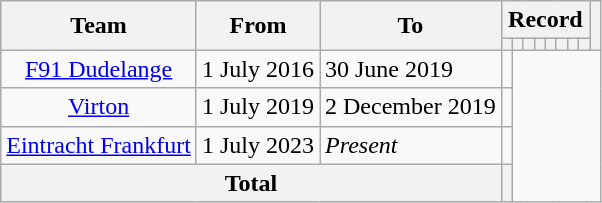<table class="wikitable" style="text-align:center">
<tr>
<th rowspan="2">Team</th>
<th rowspan="2">From</th>
<th rowspan="2">To</th>
<th colspan="8">Record</th>
<th rowspan=2></th>
</tr>
<tr>
<th></th>
<th></th>
<th></th>
<th></th>
<th></th>
<th></th>
<th></th>
<th></th>
</tr>
<tr>
<td><a href='#'>F91 Dudelange</a></td>
<td align=left>1 July 2016</td>
<td align=left>30 June 2019<br></td>
<td></td>
</tr>
<tr>
<td><a href='#'>Virton</a></td>
<td align=left>1 July 2019</td>
<td align=left>2 December 2019<br></td>
<td></td>
</tr>
<tr>
<td><a href='#'>Eintracht Frankfurt</a></td>
<td align=left>1 July 2023</td>
<td align=left><em>Present</em><br></td>
<td></td>
</tr>
<tr>
<th colspan="3">Total<br></th>
<th></th>
</tr>
</table>
